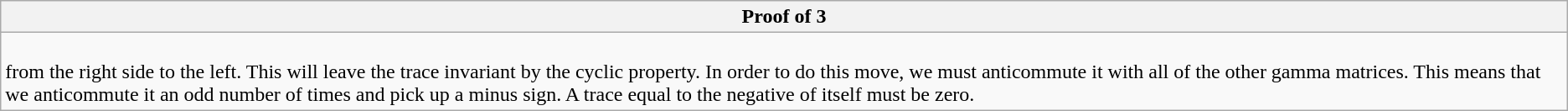<table class="wikitable collapsible collapsed">
<tr>
<th>Proof of 3</th>
</tr>
<tr>
<td><br> from the right side to the left. This will leave the trace invariant by the cyclic property. In order to do this move, we must anticommute it with all of the other gamma matrices. This means that we anticommute it an odd number of times and pick up a minus sign. A trace equal to the negative of itself must be zero.</td>
</tr>
</table>
